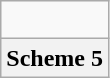<table class="wikitable">
<tr align="center">
<td><br></td>
</tr>
<tr align="center">
<th>Scheme 5</th>
</tr>
</table>
